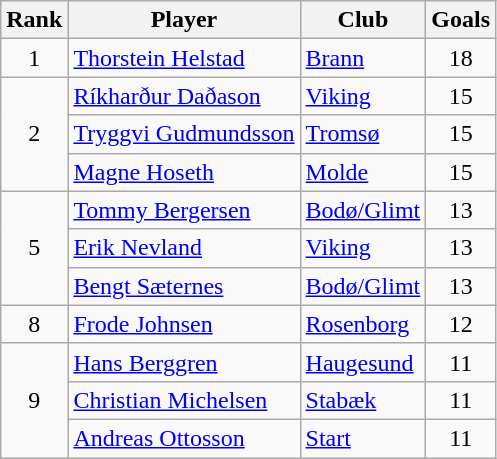<table class="wikitable" style="text-align:center">
<tr>
<th>Rank</th>
<th>Player</th>
<th>Club</th>
<th>Goals</th>
</tr>
<tr>
<td>1</td>
<td align="left"> <a href='#'>Thorstein Helstad</a></td>
<td align="left"><a href='#'>Brann</a></td>
<td>18</td>
</tr>
<tr>
<td rowspan="3">2</td>
<td align="left"> <a href='#'>Ríkharður Daðason</a></td>
<td align="left"><a href='#'>Viking</a></td>
<td>15</td>
</tr>
<tr>
<td align="left"> <a href='#'>Tryggvi Gudmundsson</a></td>
<td align="left"><a href='#'>Tromsø</a></td>
<td>15</td>
</tr>
<tr>
<td align="left"> <a href='#'>Magne Hoseth</a></td>
<td align="left"><a href='#'>Molde</a></td>
<td>15</td>
</tr>
<tr>
<td rowspan="3">5</td>
<td align="left"> <a href='#'>Tommy Bergersen</a></td>
<td align="left"><a href='#'>Bodø/Glimt</a></td>
<td>13</td>
</tr>
<tr>
<td align="left"> <a href='#'>Erik Nevland</a></td>
<td align="left"><a href='#'>Viking</a></td>
<td>13</td>
</tr>
<tr>
<td align="left"> <a href='#'>Bengt Sæternes</a></td>
<td align="left"><a href='#'>Bodø/Glimt</a></td>
<td>13</td>
</tr>
<tr>
<td>8</td>
<td align="left"> <a href='#'>Frode Johnsen</a></td>
<td align="left"><a href='#'>Rosenborg</a></td>
<td>12</td>
</tr>
<tr>
<td rowspan="3">9</td>
<td align="left"> <a href='#'>Hans Berggren</a></td>
<td align="left"><a href='#'>Haugesund</a></td>
<td>11</td>
</tr>
<tr>
<td align="left"> <a href='#'>Christian Michelsen</a></td>
<td align="left"><a href='#'>Stabæk</a></td>
<td>11</td>
</tr>
<tr>
<td align="left"> <a href='#'>Andreas Ottosson</a></td>
<td align="left"><a href='#'>Start</a></td>
<td>11</td>
</tr>
</table>
